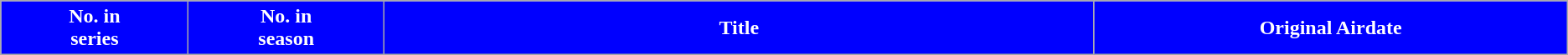<table class="wikitable plainrowheaders">
<tr>
<th style="background:#00f; color:#fff; width:3%;">No. in<br>series</th>
<th style="background:#00f; color:#fff; width:3%;">No. in<br>season</th>
<th !  style="background:#00f; color:#fff; width:12%;">Title</th>
<th !  style="background:#00f; color:#fff; width:8%;">Original Airdate<br>











</th>
</tr>
</table>
